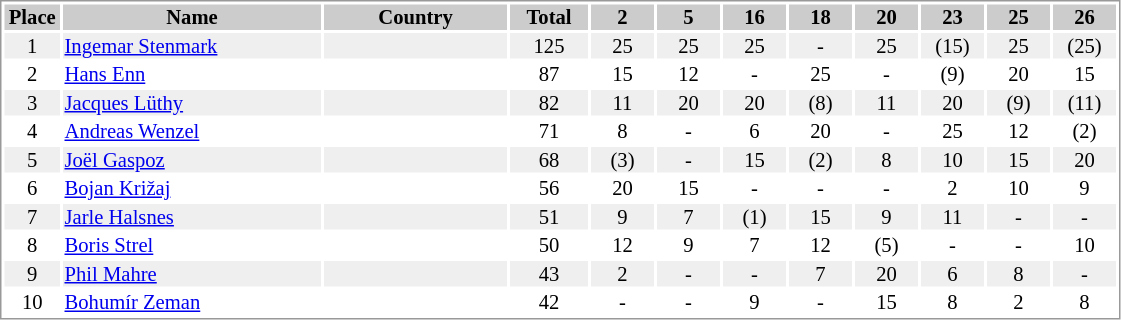<table border="0" style="border: 1px solid #999; background-color:#FFFFFF; text-align:center; font-size:86%; line-height:15px;">
<tr align="center" bgcolor="#CCCCCC">
<th width=35>Place</th>
<th width=170>Name</th>
<th width=120>Country</th>
<th width=50>Total</th>
<th width=40>2</th>
<th width=40>5</th>
<th width=40>16</th>
<th width=40>18</th>
<th width=40>20</th>
<th width=40>23</th>
<th width=40>25</th>
<th width=40>26</th>
</tr>
<tr bgcolor="#EFEFEF">
<td>1</td>
<td align="left"><a href='#'>Ingemar Stenmark</a></td>
<td align="left"></td>
<td>125</td>
<td>25</td>
<td>25</td>
<td>25</td>
<td>-</td>
<td>25</td>
<td>(15)</td>
<td>25</td>
<td>(25)</td>
</tr>
<tr>
<td>2</td>
<td align="left"><a href='#'>Hans Enn</a></td>
<td align="left"></td>
<td>87</td>
<td>15</td>
<td>12</td>
<td>-</td>
<td>25</td>
<td>-</td>
<td>(9)</td>
<td>20</td>
<td>15</td>
</tr>
<tr bgcolor="#EFEFEF">
<td>3</td>
<td align="left"><a href='#'>Jacques Lüthy</a></td>
<td align="left"></td>
<td>82</td>
<td>11</td>
<td>20</td>
<td>20</td>
<td>(8)</td>
<td>11</td>
<td>20</td>
<td>(9)</td>
<td>(11)</td>
</tr>
<tr>
<td>4</td>
<td align="left"><a href='#'>Andreas Wenzel</a></td>
<td align="left"></td>
<td>71</td>
<td>8</td>
<td>-</td>
<td>6</td>
<td>20</td>
<td>-</td>
<td>25</td>
<td>12</td>
<td>(2)</td>
</tr>
<tr bgcolor="#EFEFEF">
<td>5</td>
<td align="left"><a href='#'>Joël Gaspoz</a></td>
<td align="left"></td>
<td>68</td>
<td>(3)</td>
<td>-</td>
<td>15</td>
<td>(2)</td>
<td>8</td>
<td>10</td>
<td>15</td>
<td>20</td>
</tr>
<tr>
<td>6</td>
<td align="left"><a href='#'>Bojan Križaj</a></td>
<td align="left"></td>
<td>56</td>
<td>20</td>
<td>15</td>
<td>-</td>
<td>-</td>
<td>-</td>
<td>2</td>
<td>10</td>
<td>9</td>
</tr>
<tr bgcolor="#EFEFEF">
<td>7</td>
<td align="left"><a href='#'>Jarle Halsnes</a></td>
<td align="left"></td>
<td>51</td>
<td>9</td>
<td>7</td>
<td>(1)</td>
<td>15</td>
<td>9</td>
<td>11</td>
<td>-</td>
<td>-</td>
</tr>
<tr>
<td>8</td>
<td align="left"><a href='#'>Boris Strel</a></td>
<td align="left"></td>
<td>50</td>
<td>12</td>
<td>9</td>
<td>7</td>
<td>12</td>
<td>(5)</td>
<td>-</td>
<td>-</td>
<td>10</td>
</tr>
<tr bgcolor="#EFEFEF">
<td>9</td>
<td align="left"><a href='#'>Phil Mahre</a></td>
<td align="left"></td>
<td>43</td>
<td>2</td>
<td>-</td>
<td>-</td>
<td>7</td>
<td>20</td>
<td>6</td>
<td>8</td>
<td>-</td>
</tr>
<tr>
<td>10</td>
<td align="left"><a href='#'>Bohumír Zeman</a></td>
<td align="left"></td>
<td>42</td>
<td>-</td>
<td>-</td>
<td>9</td>
<td>-</td>
<td>15</td>
<td>8</td>
<td>2</td>
<td>8</td>
</tr>
</table>
